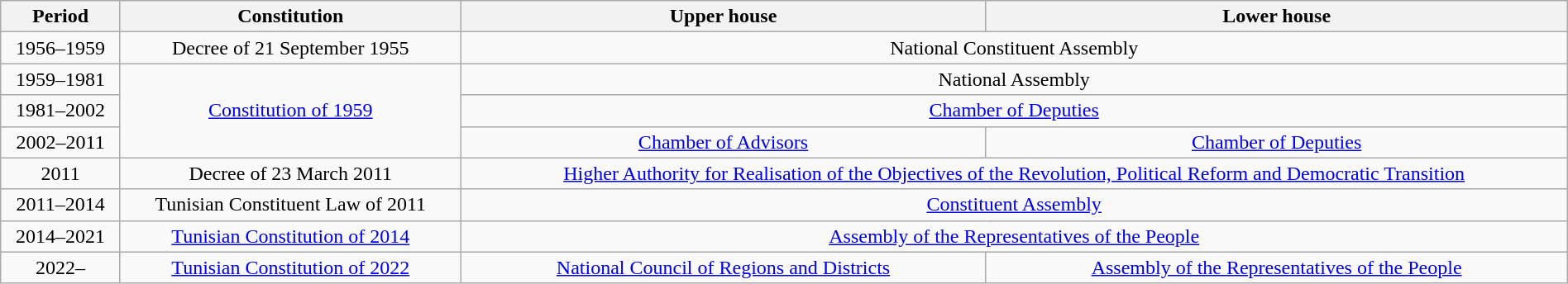<table class="wikitable" style="width:100%;text-align:center">
<tr>
<th>Period</th>
<th>Constitution</th>
<th>Upper house</th>
<th>Lower house</th>
</tr>
<tr>
<td>1956–1959</td>
<td>Decree of 21 September 1955</td>
<td colspan="2">National Constituent Assembly</td>
</tr>
<tr>
<td>1959–1981</td>
<td rowspan="3"><a href='#'>Constitution of 1959</a></td>
<td colspan="2">National Assembly</td>
</tr>
<tr>
<td>1981–2002</td>
<td colspan="2"><a href='#'>Chamber of Deputies</a></td>
</tr>
<tr>
<td>2002–2011</td>
<td><a href='#'>Chamber of Advisors</a></td>
<td><a href='#'>Chamber of Deputies</a></td>
</tr>
<tr>
<td>2011</td>
<td>Decree of 23 March 2011</td>
<td colspan="2"><a href='#'>Higher Authority for Realisation of the Objectives of the Revolution, Political Reform and Democratic Transition</a></td>
</tr>
<tr>
<td>2011–2014</td>
<td>Tunisian Constituent Law of 2011</td>
<td colspan="2"><a href='#'>Constituent Assembly</a></td>
</tr>
<tr>
<td>2014–2021</td>
<td><a href='#'>Tunisian Constitution of 2014</a></td>
<td colspan="2"><a href='#'>Assembly of the Representatives of the People</a></td>
</tr>
<tr>
<td>2022–</td>
<td><a href='#'>Tunisian Constitution of 2022</a></td>
<td><a href='#'>National Council of Regions and Districts</a></td>
<td><a href='#'>Assembly of the Representatives of the People</a></td>
</tr>
</table>
